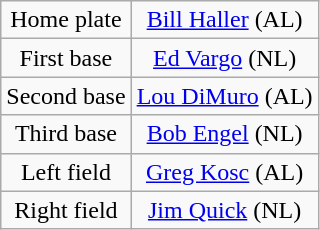<table class="wikitable" style="font-size: 100%; text-align:center;">
<tr>
<td>Home plate</td>
<td><a href='#'>Bill Haller</a> (AL)</td>
</tr>
<tr>
<td>First base</td>
<td><a href='#'>Ed Vargo</a> (NL)</td>
</tr>
<tr>
<td>Second base</td>
<td><a href='#'>Lou DiMuro</a> (AL)</td>
</tr>
<tr>
<td>Third base</td>
<td><a href='#'>Bob Engel</a> (NL)</td>
</tr>
<tr>
<td>Left field</td>
<td><a href='#'>Greg Kosc</a> (AL)</td>
</tr>
<tr>
<td>Right field</td>
<td><a href='#'>Jim Quick</a> (NL)</td>
</tr>
</table>
